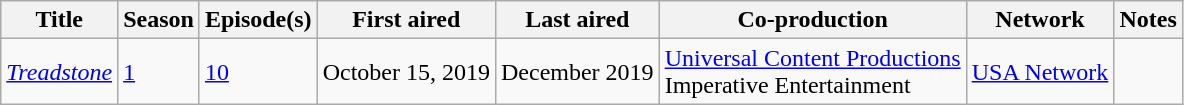<table class="wikitable sortable">
<tr>
<th>Title</th>
<th>Season</th>
<th>Episode(s)</th>
<th>First aired</th>
<th>Last aired</th>
<th>Co-production</th>
<th>Network</th>
<th>Notes</th>
</tr>
<tr>
<td><em><a href='#'>Treadstone</a></em></td>
<td><a href='#'>1</a></td>
<td><a href='#'>10</a></td>
<td>October 15, 2019</td>
<td>December 2019</td>
<td><a href='#'>Universal Content Productions</a><br>Imperative Entertainment</td>
<td><a href='#'>USA Network</a></td>
<td></td>
</tr>
</table>
